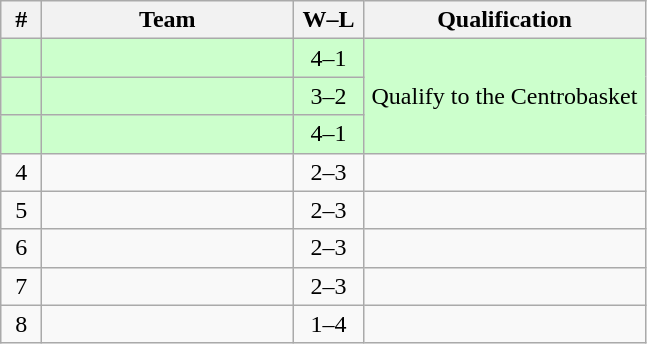<table class=wikitable style="text-align:center;">
<tr>
<th width=20px>#</th>
<th width=160px>Team</th>
<th width=40px>W–L</th>
<th width=180px>Qualification</th>
</tr>
<tr bgcolor=#CCFFCC>
<td></td>
<td align=left></td>
<td>4–1</td>
<td rowspan=3>Qualify to the Centrobasket</td>
</tr>
<tr bgcolor=#CCFFCC>
<td></td>
<td align=left></td>
<td>3–2</td>
</tr>
<tr bgcolor=#CCFFCC>
<td></td>
<td align=left></td>
<td>4–1</td>
</tr>
<tr>
<td>4</td>
<td align=left></td>
<td>2–3</td>
<td></td>
</tr>
<tr>
<td>5</td>
<td align=left></td>
<td>2–3</td>
<td></td>
</tr>
<tr>
<td>6</td>
<td align=left></td>
<td>2–3</td>
<td></td>
</tr>
<tr>
<td>7</td>
<td align=left></td>
<td>2–3</td>
<td></td>
</tr>
<tr>
<td>8</td>
<td align=left></td>
<td>1–4</td>
<td></td>
</tr>
</table>
